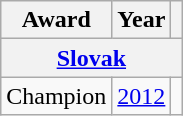<table class="wikitable">
<tr>
<th>Award</th>
<th>Year</th>
<th></th>
</tr>
<tr>
<th colspan="3"><a href='#'>Slovak</a></th>
</tr>
<tr>
<td>Champion</td>
<td><a href='#'>2012</a></td>
<td></td>
</tr>
</table>
